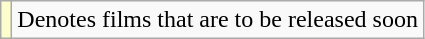<table class="wikitable sortable">
<tr>
<td style="background:#FFFFCC;"></td>
<td>Denotes films that are to be released soon</td>
</tr>
</table>
